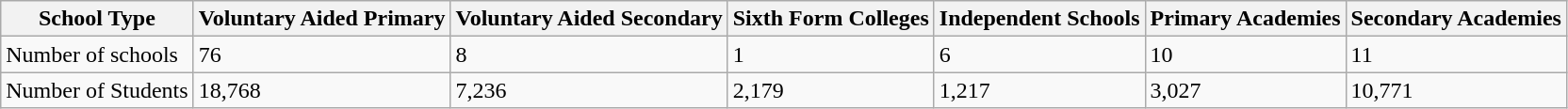<table class="wikitable">
<tr>
<th>School Type</th>
<th>Voluntary Aided Primary</th>
<th>Voluntary Aided Secondary</th>
<th>Sixth Form Colleges</th>
<th>Independent Schools</th>
<th>Primary Academies</th>
<th>Secondary Academies</th>
</tr>
<tr>
<td>Number of schools</td>
<td>76</td>
<td>8</td>
<td>1</td>
<td>6</td>
<td>10</td>
<td>11</td>
</tr>
<tr>
<td>Number of Students</td>
<td>18,768</td>
<td>7,236</td>
<td>2,179</td>
<td>1,217</td>
<td>3,027</td>
<td>10,771</td>
</tr>
</table>
